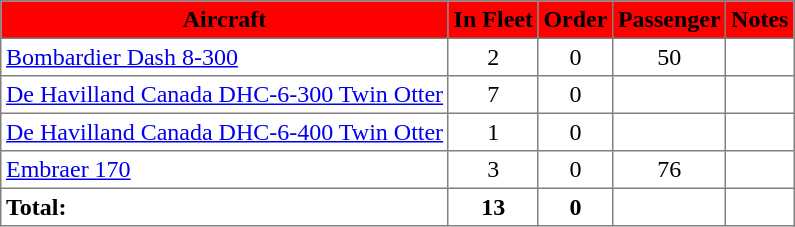<table class="toccolours" border="1" cellpadding="3" style="border-collapse:collapse">
<tr bgcolor= red>
<th><span>Aircraft</span></th>
<th><span>In Fleet</span></th>
<th><span>Order</span></th>
<th><span>Passenger</span></th>
<th><span>Notes</span></th>
</tr>
<tr>
<td><a href='#'>Bombardier Dash 8-300</a></td>
<td align=center>2</td>
<td align=center>0</td>
<td align=center>50</td>
<td align=center></td>
</tr>
<tr>
<td><a href='#'>De Havilland Canada DHC-6-300 Twin Otter</a></td>
<td align=center>7</td>
<td align=center>0</td>
<td align=center></td>
<td align=center></td>
</tr>
<tr>
<td><a href='#'>De Havilland Canada DHC-6-400 Twin Otter</a></td>
<td align=center>1</td>
<td align=center>0</td>
<td align=center></td>
<td align=center></td>
</tr>
<tr>
<td><a href='#'>Embraer 170</a></td>
<td align=center>3</td>
<td align=center>0</td>
<td align=center>76</td>
<td align=center></td>
</tr>
<tr>
<td><strong>Total:</strong></td>
<td align=center><strong>13</strong></td>
<td align=center><strong>0</strong></td>
<th></th>
<th></th>
</tr>
</table>
